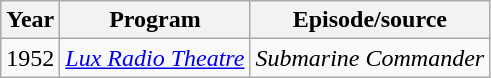<table class="wikitable">
<tr>
<th>Year</th>
<th>Program</th>
<th>Episode/source</th>
</tr>
<tr>
<td>1952</td>
<td><em><a href='#'>Lux Radio Theatre</a></em></td>
<td><em>Submarine Commander</em></td>
</tr>
</table>
